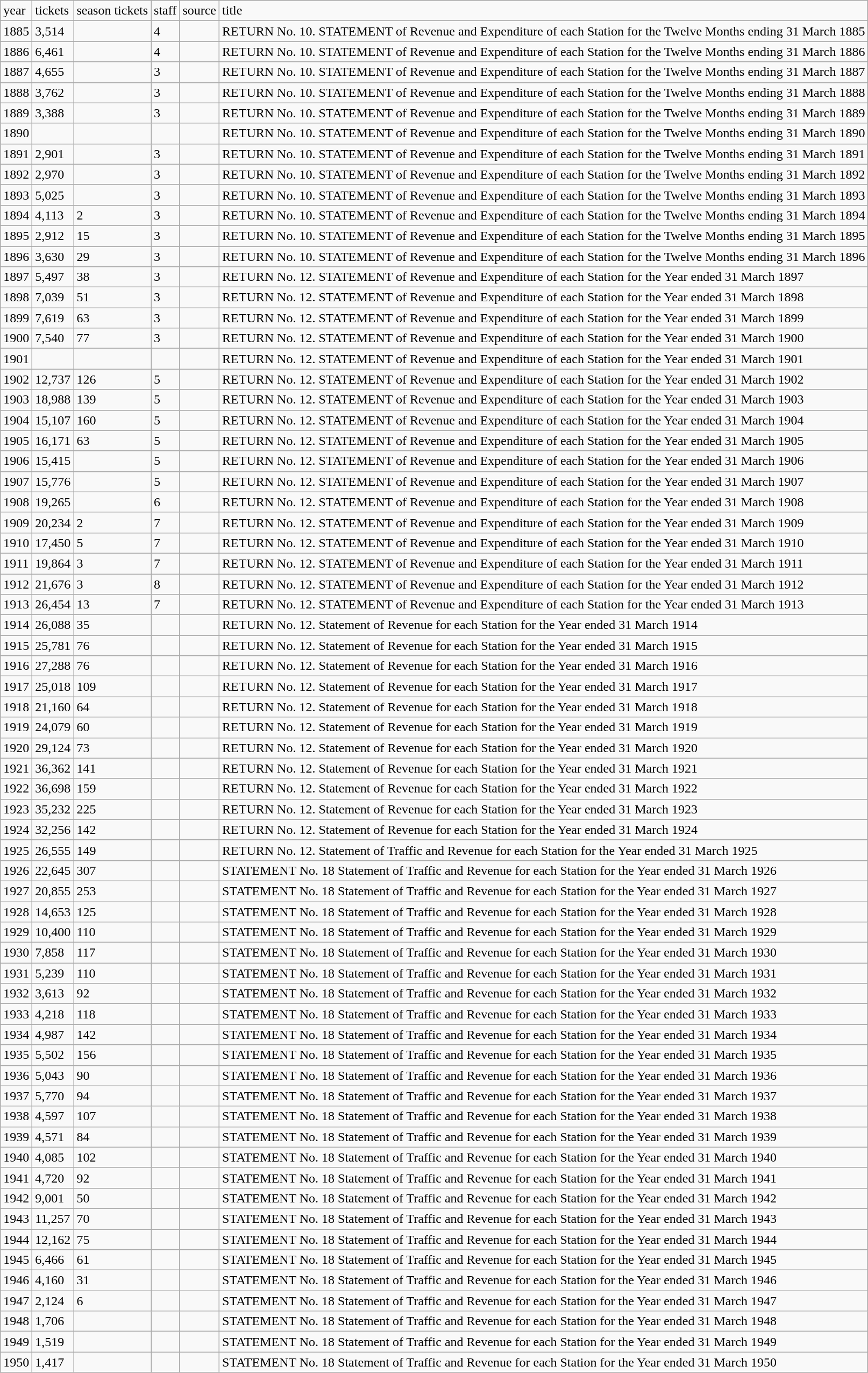<table class="wikitable sortable mw-collapsible mw-collapsed">
<tr>
<td>year</td>
<td>tickets</td>
<td>season tickets</td>
<td>staff</td>
<td>source</td>
<td>title</td>
</tr>
<tr>
<td>1885</td>
<td>3,514</td>
<td></td>
<td>4</td>
<td></td>
<td>RETURN No. 10. STATEMENT of Revenue and Expenditure of each Station for the Twelve Months ending 31 March 1885</td>
</tr>
<tr>
<td>1886</td>
<td>6,461</td>
<td></td>
<td>4</td>
<td></td>
<td>RETURN No. 10. STATEMENT of Revenue and Expenditure of each Station for the Twelve Months ending 31 March 1886</td>
</tr>
<tr>
<td>1887</td>
<td>4,655</td>
<td></td>
<td>3</td>
<td></td>
<td>RETURN No. 10. STATEMENT of Revenue and Expenditure of each Station for the Twelve Months ending 31 March 1887</td>
</tr>
<tr>
<td>1888</td>
<td>3,762</td>
<td></td>
<td>3</td>
<td></td>
<td>RETURN No. 10. STATEMENT of Revenue and Expenditure of each Station for the Twelve Months ending 31 March 1888</td>
</tr>
<tr>
<td>1889</td>
<td>3,388</td>
<td></td>
<td>3</td>
<td></td>
<td>RETURN No. 10. STATEMENT of Revenue and Expenditure of each Station for the Twelve Months ending 31 March 1889</td>
</tr>
<tr>
<td>1890</td>
<td></td>
<td></td>
<td></td>
<td></td>
<td>RETURN No. 10. STATEMENT of Revenue and Expenditure of each Station for the Twelve Months ending 31 March 1890</td>
</tr>
<tr>
<td>1891</td>
<td>2,901</td>
<td></td>
<td>3</td>
<td></td>
<td>RETURN No. 10. STATEMENT of Revenue and Expenditure of each Station for the Twelve Months ending 31 March 1891</td>
</tr>
<tr>
<td>1892</td>
<td>2,970</td>
<td></td>
<td>3</td>
<td></td>
<td>RETURN No. 10. STATEMENT of Revenue and Expenditure of each Station for the Twelve Months ending 31 March 1892</td>
</tr>
<tr>
<td>1893</td>
<td>5,025</td>
<td></td>
<td>3</td>
<td></td>
<td>RETURN No. 10. STATEMENT of Revenue and Expenditure of each Station for the Twelve Months ending 31 March 1893</td>
</tr>
<tr>
<td>1894</td>
<td>4,113</td>
<td>2</td>
<td>3</td>
<td></td>
<td>RETURN No. 10. STATEMENT of Revenue and Expenditure of each Station for the Twelve Months ending 31 March 1894</td>
</tr>
<tr>
<td>1895</td>
<td>2,912</td>
<td>15</td>
<td>3</td>
<td></td>
<td>RETURN No. 10. STATEMENT of Revenue and Expenditure of each Station for the Twelve Months ending 31 March 1895</td>
</tr>
<tr>
<td>1896</td>
<td>3,630</td>
<td>29</td>
<td>3</td>
<td></td>
<td>RETURN No. 10. STATEMENT of Revenue and Expenditure of each Station for the Twelve Months ending 31 March 1896</td>
</tr>
<tr>
<td>1897</td>
<td>5,497</td>
<td>38</td>
<td>3</td>
<td></td>
<td>RETURN No. 12. STATEMENT of Revenue and Expenditure of each Station for the Year ended 31 March 1897</td>
</tr>
<tr>
<td>1898</td>
<td>7,039</td>
<td>51</td>
<td>3</td>
<td></td>
<td>RETURN No. 12. STATEMENT of Revenue and Expenditure of each Station for the Year ended 31 March 1898</td>
</tr>
<tr>
<td>1899</td>
<td>7,619</td>
<td>63</td>
<td>3</td>
<td></td>
<td>RETURN No. 12. STATEMENT of Revenue and Expenditure of each Station for the Year ended 31 March 1899</td>
</tr>
<tr>
<td>1900</td>
<td>7,540</td>
<td>77</td>
<td>3</td>
<td></td>
<td>RETURN No. 12. STATEMENT of Revenue and Expenditure of each Station for the Year ended 31 March 1900</td>
</tr>
<tr>
<td>1901</td>
<td></td>
<td></td>
<td></td>
<td></td>
<td>RETURN No. 12. STATEMENT of Revenue and Expenditure of each Station for the Year ended 31 March 1901</td>
</tr>
<tr>
<td>1902</td>
<td>12,737</td>
<td>126</td>
<td>5</td>
<td></td>
<td>RETURN No. 12. STATEMENT of Revenue and Expenditure of each Station for the Year ended 31 March 1902</td>
</tr>
<tr>
<td>1903</td>
<td>18,988</td>
<td>139</td>
<td>5</td>
<td></td>
<td>RETURN No. 12. STATEMENT of Revenue and Expenditure of each Station for the Year ended 31 March 1903</td>
</tr>
<tr>
<td>1904</td>
<td>15,107</td>
<td>160</td>
<td>5</td>
<td></td>
<td>RETURN No. 12. STATEMENT of Revenue and Expenditure of each Station for the Year ended 31 March 1904</td>
</tr>
<tr>
<td>1905</td>
<td>16,171</td>
<td>63</td>
<td>5</td>
<td></td>
<td>RETURN No. 12. STATEMENT of Revenue and Expenditure of each Station for the Year ended 31 March 1905</td>
</tr>
<tr>
<td>1906</td>
<td>15,415</td>
<td></td>
<td>5</td>
<td></td>
<td>RETURN No. 12. STATEMENT of Revenue and Expenditure of each Station for the Year ended 31 March 1906</td>
</tr>
<tr>
<td>1907</td>
<td>15,776</td>
<td></td>
<td>5</td>
<td></td>
<td>RETURN No. 12. STATEMENT of Revenue and Expenditure of each Station for the Year ended 31 March 1907</td>
</tr>
<tr>
<td>1908</td>
<td>19,265</td>
<td></td>
<td>6</td>
<td></td>
<td>RETURN No. 12. STATEMENT of Revenue and Expenditure of each Station for the Year ended 31 March 1908</td>
</tr>
<tr>
<td>1909</td>
<td>20,234</td>
<td>2</td>
<td>7</td>
<td></td>
<td>RETURN No. 12. STATEMENT of Revenue and Expenditure of each Station for the Year ended 31 March 1909</td>
</tr>
<tr>
<td>1910</td>
<td>17,450</td>
<td>5</td>
<td>7</td>
<td></td>
<td>RETURN No. 12. STATEMENT of Revenue and Expenditure of each Station for the Year ended 31 March 1910</td>
</tr>
<tr>
<td>1911</td>
<td>19,864</td>
<td>3</td>
<td>7</td>
<td></td>
<td>RETURN No. 12. STATEMENT of Revenue and Expenditure of each Station for the Year ended 31 March 1911</td>
</tr>
<tr>
<td>1912</td>
<td>21,676</td>
<td>3</td>
<td>8</td>
<td></td>
<td>RETURN No. 12. STATEMENT of Revenue and Expenditure of each Station for the Year ended 31 March 1912</td>
</tr>
<tr>
<td>1913</td>
<td>26,454</td>
<td>13</td>
<td>7</td>
<td></td>
<td>RETURN No. 12. STATEMENT of Revenue and Expenditure of each Station for the Year ended 31 March 1913</td>
</tr>
<tr>
<td>1914</td>
<td>26,088</td>
<td>35</td>
<td></td>
<td></td>
<td>RETURN No. 12. Statement of Revenue for each Station for the Year ended 31 March 1914</td>
</tr>
<tr>
<td>1915</td>
<td>25,781</td>
<td>76</td>
<td></td>
<td></td>
<td>RETURN No. 12. Statement of Revenue for each Station for the Year ended 31 March 1915</td>
</tr>
<tr>
<td>1916</td>
<td>27,288</td>
<td>76</td>
<td></td>
<td></td>
<td>RETURN No. 12. Statement of Revenue for each Station for the Year ended 31 March 1916</td>
</tr>
<tr>
<td>1917</td>
<td>25,018</td>
<td>109</td>
<td></td>
<td></td>
<td>RETURN No. 12. Statement of Revenue for each Station for the Year ended 31 March 1917</td>
</tr>
<tr>
<td>1918</td>
<td>21,160</td>
<td>64</td>
<td></td>
<td></td>
<td>RETURN No. 12. Statement of Revenue for each Station for the Year ended 31 March 1918</td>
</tr>
<tr>
<td>1919</td>
<td>24,079</td>
<td>60</td>
<td></td>
<td></td>
<td>RETURN No. 12. Statement of Revenue for each Station for the Year ended 31 March 1919</td>
</tr>
<tr>
<td>1920</td>
<td>29,124</td>
<td>73</td>
<td></td>
<td></td>
<td>RETURN No. 12. Statement of Revenue for each Station for the Year ended 31 March 1920</td>
</tr>
<tr>
<td>1921</td>
<td>36,362</td>
<td>141</td>
<td></td>
<td></td>
<td>RETURN No. 12. Statement of Revenue for each Station for the Year ended 31 March 1921</td>
</tr>
<tr>
<td>1922</td>
<td>36,698</td>
<td>159</td>
<td></td>
<td></td>
<td>RETURN No. 12. Statement of Revenue for each Station for the Year ended 31 March 1922</td>
</tr>
<tr>
<td>1923</td>
<td>35,232</td>
<td>225</td>
<td></td>
<td></td>
<td>RETURN No. 12. Statement of Revenue for each Station for the Year ended 31 March 1923</td>
</tr>
<tr>
<td>1924</td>
<td>32,256</td>
<td>142</td>
<td></td>
<td></td>
<td>RETURN No. 12. Statement of Revenue for each Station for the Year ended 31 March 1924</td>
</tr>
<tr>
<td>1925</td>
<td>26,555</td>
<td>149</td>
<td></td>
<td></td>
<td>RETURN No. 12. Statement of Traffic and Revenue for each Station for the Year ended 31 March 1925</td>
</tr>
<tr>
<td>1926</td>
<td>22,645</td>
<td>307</td>
<td></td>
<td></td>
<td>STATEMENT No. 18 Statement of Traffic and Revenue for each Station for the Year ended 31 March 1926</td>
</tr>
<tr>
<td>1927</td>
<td>20,855</td>
<td>253</td>
<td></td>
<td></td>
<td>STATEMENT No. 18 Statement of Traffic and Revenue for each Station for the Year ended 31 March 1927</td>
</tr>
<tr>
<td>1928</td>
<td>14,653</td>
<td>125</td>
<td></td>
<td></td>
<td>STATEMENT No. 18 Statement of Traffic and Revenue for each Station for the Year ended 31 March 1928</td>
</tr>
<tr>
<td>1929</td>
<td>10,400</td>
<td>110</td>
<td></td>
<td></td>
<td>STATEMENT No. 18 Statement of Traffic and Revenue for each Station for the Year ended 31 March 1929</td>
</tr>
<tr>
<td>1930</td>
<td>7,858</td>
<td>117</td>
<td></td>
<td></td>
<td>STATEMENT No. 18 Statement of Traffic and Revenue for each Station for the Year ended 31 March 1930</td>
</tr>
<tr>
<td>1931</td>
<td>5,239</td>
<td>110</td>
<td></td>
<td></td>
<td>STATEMENT No. 18 Statement of Traffic and Revenue for each Station for the Year ended 31 March 1931</td>
</tr>
<tr>
<td>1932</td>
<td>3,613</td>
<td>92</td>
<td></td>
<td></td>
<td>STATEMENT No. 18 Statement of Traffic and Revenue for each Station for the Year ended 31 March 1932</td>
</tr>
<tr>
<td>1933</td>
<td>4,218</td>
<td>118</td>
<td></td>
<td></td>
<td>STATEMENT No. 18 Statement of Traffic and Revenue for each Station for the Year ended 31 March 1933</td>
</tr>
<tr>
<td>1934</td>
<td>4,987</td>
<td>142</td>
<td></td>
<td></td>
<td>STATEMENT No. 18 Statement of Traffic and Revenue for each Station for the Year ended 31 March 1934</td>
</tr>
<tr>
<td>1935</td>
<td>5,502</td>
<td>156</td>
<td></td>
<td></td>
<td>STATEMENT No. 18 Statement of Traffic and Revenue for each Station for the Year ended 31 March 1935</td>
</tr>
<tr>
<td>1936</td>
<td>5,043</td>
<td>90</td>
<td></td>
<td></td>
<td>STATEMENT No. 18 Statement of Traffic and Revenue for each Station for the Year ended 31 March 1936</td>
</tr>
<tr>
<td>1937</td>
<td>5,770</td>
<td>94</td>
<td></td>
<td></td>
<td>STATEMENT No. 18 Statement of Traffic and Revenue for each Station for the Year ended 31 March 1937</td>
</tr>
<tr>
<td>1938</td>
<td>4,597</td>
<td>107</td>
<td></td>
<td></td>
<td>STATEMENT No. 18 Statement of Traffic and Revenue for each Station for the Year ended 31 March 1938</td>
</tr>
<tr>
<td>1939</td>
<td>4,571</td>
<td>84</td>
<td></td>
<td></td>
<td>STATEMENT No. 18 Statement of Traffic and Revenue for each Station for the Year ended 31 March 1939</td>
</tr>
<tr>
<td>1940</td>
<td>4,085</td>
<td>102</td>
<td></td>
<td></td>
<td>STATEMENT No. 18 Statement of Traffic and Revenue for each Station for the Year ended 31 March 1940</td>
</tr>
<tr>
<td>1941</td>
<td>4,720</td>
<td>92</td>
<td></td>
<td></td>
<td>STATEMENT No. 18 Statement of Traffic and Revenue for each Station for the Year ended 31 March 1941</td>
</tr>
<tr>
<td>1942</td>
<td>9,001</td>
<td>50</td>
<td></td>
<td></td>
<td>STATEMENT No. 18 Statement of Traffic and Revenue for each Station for the Year ended 31 March 1942</td>
</tr>
<tr>
<td>1943</td>
<td>11,257</td>
<td>70</td>
<td></td>
<td></td>
<td>STATEMENT No. 18 Statement of Traffic and Revenue for each Station for the Year ended 31 March 1943</td>
</tr>
<tr>
<td>1944</td>
<td>12,162</td>
<td>75</td>
<td></td>
<td></td>
<td>STATEMENT No. 18 Statement of Traffic and Revenue for each Station for the Year ended 31 March 1944</td>
</tr>
<tr>
<td>1945</td>
<td>6,466</td>
<td>61</td>
<td></td>
<td></td>
<td>STATEMENT No. 18 Statement of Traffic and Revenue for each Station for the Year ended 31 March 1945</td>
</tr>
<tr>
<td>1946</td>
<td>4,160</td>
<td>31</td>
<td></td>
<td></td>
<td>STATEMENT No. 18 Statement of Traffic and Revenue for each Station for the Year ended 31 March 1946</td>
</tr>
<tr>
<td>1947</td>
<td>2,124</td>
<td>6</td>
<td></td>
<td></td>
<td>STATEMENT No. 18 Statement of Traffic and Revenue for each Station for the Year ended 31 March 1947</td>
</tr>
<tr>
<td>1948</td>
<td>1,706</td>
<td></td>
<td></td>
<td></td>
<td>STATEMENT No. 18 Statement of Traffic and Revenue for each Station for the Year ended 31 March 1948</td>
</tr>
<tr>
<td>1949</td>
<td>1,519</td>
<td></td>
<td></td>
<td></td>
<td>STATEMENT No. 18 Statement of Traffic and Revenue for each Station for the Year ended 31 March 1949</td>
</tr>
<tr>
<td>1950</td>
<td>1,417</td>
<td></td>
<td></td>
<td></td>
<td>STATEMENT No. 18 Statement of Traffic and Revenue for each Station for the Year ended 31 March 1950</td>
</tr>
</table>
